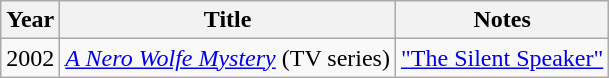<table class="wikitable sortable">
<tr>
<th>Year</th>
<th>Title</th>
<th class=”unsortable">Notes</th>
</tr>
<tr>
<td>2002</td>
<td><em><a href='#'>A Nero Wolfe Mystery</a></em> (TV series)</td>
<td><a href='#'>"The Silent Speaker"</a></td>
</tr>
</table>
